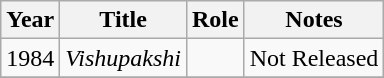<table class="wikitable sortable">
<tr>
<th>Year</th>
<th>Title</th>
<th>Role</th>
<th class="unsortable">Notes</th>
</tr>
<tr>
<td>1984</td>
<td><em>Vishupakshi</em></td>
<td></td>
<td>Not Released</td>
</tr>
<tr>
</tr>
</table>
